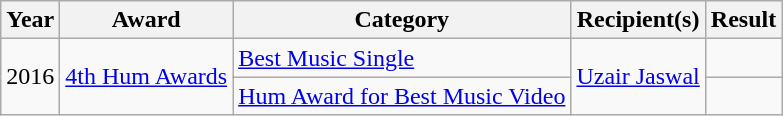<table class="wikitable sortable">
<tr>
<th>Year</th>
<th>Award</th>
<th>Category</th>
<th>Recipient(s)</th>
<th>Result</th>
</tr>
<tr>
<td rowspan=2">2016</td>
<td rowspan=2"><a href='#'>4th Hum Awards</a></td>
<td><a href='#'>Best Music Single</a></td>
<td rowspan=2"><a href='#'>Uzair Jaswal</a></td>
<td></td>
</tr>
<tr>
<td><a href='#'>Hum Award for Best Music Video</a></td>
<td></td>
</tr>
</table>
